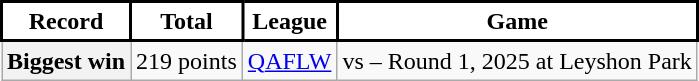<table class="wikitable" style="text-align:left">
<tr style="color:#fbbf15; text-align:center; background:#4d2004;">
<th style="background:#FFFFFF; color:#000000; border:solid #000000 2px">Record</th>
<th style="background:#FFFFFF; color:#000000; border:solid #000000 2px">Total</th>
<th style="background:#FFFFFF; color:#000000; border:solid #000000 2px">League</th>
<th style="background:#FFFFFF; color:#000000; border:solid #000000 2px">Game</th>
</tr>
<tr>
<th style=text-align:left>Biggest win</th>
<td>219 points</td>
<td align=center><a href='#'>QAFLW</a></td>
<td>vs  – Round 1, 2025 at Leyshon Park</td>
</tr>
</table>
